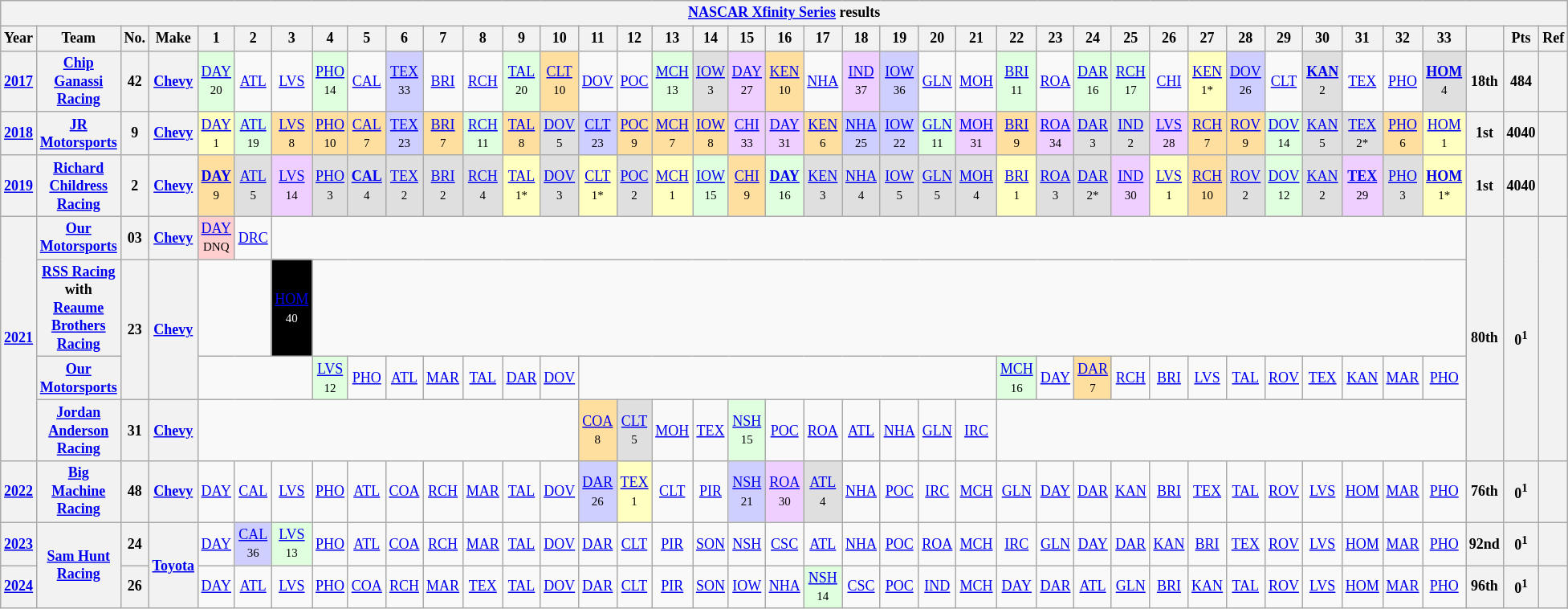<table class="wikitable" style="text-align:center; font-size:75%">
<tr>
<th colspan=40><a href='#'>NASCAR Xfinity Series</a> results</th>
</tr>
<tr>
<th>Year</th>
<th>Team</th>
<th>No.</th>
<th>Make</th>
<th>1</th>
<th>2</th>
<th>3</th>
<th>4</th>
<th>5</th>
<th>6</th>
<th>7</th>
<th>8</th>
<th>9</th>
<th>10</th>
<th>11</th>
<th>12</th>
<th>13</th>
<th>14</th>
<th>15</th>
<th>16</th>
<th>17</th>
<th>18</th>
<th>19</th>
<th>20</th>
<th>21</th>
<th>22</th>
<th>23</th>
<th>24</th>
<th>25</th>
<th>26</th>
<th>27</th>
<th>28</th>
<th>29</th>
<th>30</th>
<th>31</th>
<th>32</th>
<th>33</th>
<th></th>
<th>Pts</th>
<th>Ref</th>
</tr>
<tr>
<th><a href='#'>2017</a></th>
<th><a href='#'>Chip Ganassi Racing</a></th>
<th>42</th>
<th><a href='#'>Chevy</a></th>
<td style="background:#DFFFDF;"><a href='#'>DAY</a><br><small>20</small></td>
<td><a href='#'>ATL</a></td>
<td><a href='#'>LVS</a></td>
<td style="background:#DFFFDF;"><a href='#'>PHO</a><br><small>14</small></td>
<td><a href='#'>CAL</a></td>
<td style="background:#CFCFFF;"><a href='#'>TEX</a><br><small>33</small></td>
<td><a href='#'>BRI</a></td>
<td><a href='#'>RCH</a></td>
<td style="background:#DFFFDF;"><a href='#'>TAL</a><br><small>20</small></td>
<td style="background:#FFDF9F;"><a href='#'>CLT</a><br><small>10</small></td>
<td><a href='#'>DOV</a></td>
<td><a href='#'>POC</a></td>
<td style="background:#DFFFDF;"><a href='#'>MCH</a><br><small>13</small></td>
<td style="background:#DFDFDF;"><a href='#'>IOW</a><br><small>3</small></td>
<td style="background:#EFCFFF;"><a href='#'>DAY</a><br><small>27</small></td>
<td style="background:#FFDF9F;"><a href='#'>KEN</a><br><small>10</small></td>
<td><a href='#'>NHA</a></td>
<td style="background:#EFCFFF;"><a href='#'>IND</a><br><small>37</small></td>
<td style="background:#CFCFFF;"><a href='#'>IOW</a><br><small>36</small></td>
<td><a href='#'>GLN</a></td>
<td><a href='#'>MOH</a></td>
<td style="background:#DFFFDF;"><a href='#'>BRI</a><br><small>11</small></td>
<td><a href='#'>ROA</a></td>
<td style="background:#DFFFDF;"><a href='#'>DAR</a><br><small>16</small></td>
<td style="background:#DFFFDF;"><a href='#'>RCH</a><br><small>17</small></td>
<td><a href='#'>CHI</a></td>
<td style="background:#FFFFBF;"><a href='#'>KEN</a><br><small>1*</small></td>
<td style="background:#CFCFFF;"><a href='#'>DOV</a><br><small>26</small></td>
<td><a href='#'>CLT</a></td>
<td style="background:#DFDFDF;"><strong><a href='#'>KAN</a></strong><br><small>2</small></td>
<td><a href='#'>TEX</a></td>
<td><a href='#'>PHO</a></td>
<td style="background:#DFDFDF;"><strong><a href='#'>HOM</a></strong><br><small>4</small></td>
<th>18th</th>
<th>484</th>
<th></th>
</tr>
<tr>
<th><a href='#'>2018</a></th>
<th><a href='#'>JR Motorsports</a></th>
<th>9</th>
<th><a href='#'>Chevy</a></th>
<td style="background:#FFFFBF;"><a href='#'>DAY</a><br><small>1</small></td>
<td style="background:#DFFFDF;"><a href='#'>ATL</a><br><small>19</small></td>
<td style="background:#FFDF9F;"><a href='#'>LVS</a><br><small>8</small></td>
<td style="background:#FFDF9F;"><a href='#'>PHO</a><br><small>10</small></td>
<td style="background:#FFDF9F;"><a href='#'>CAL</a><br><small>7</small></td>
<td style="background:#CFCFFF;"><a href='#'>TEX</a><br><small>23</small></td>
<td style="background:#FFDF9F;"><a href='#'>BRI</a><br><small>7</small></td>
<td style="background:#DFFFDF;"><a href='#'>RCH</a><br><small>11</small></td>
<td style="background:#FFDF9F;"><a href='#'>TAL</a><br><small>8</small></td>
<td style="background:#DFDFDF;"><a href='#'>DOV</a><br><small>5</small></td>
<td style="background:#CFCFFF;"><a href='#'>CLT</a><br><small>23</small></td>
<td style="background:#FFDF9F;"><a href='#'>POC</a><br><small>9</small></td>
<td style="background:#FFDF9F;"><a href='#'>MCH</a><br><small>7</small></td>
<td style="background:#FFDF9F;"><a href='#'>IOW</a><br><small>8</small></td>
<td style="background:#EFCFFF;"><a href='#'>CHI</a><br><small>33</small></td>
<td style="background:#EFCFFF;"><a href='#'>DAY</a><br><small>31</small></td>
<td style="background:#FFDF9F;"><a href='#'>KEN</a><br><small>6</small></td>
<td style="background:#CFCFFF;"><a href='#'>NHA</a><br><small>25</small></td>
<td style="background:#CFCFFF;"><a href='#'>IOW</a><br><small>22</small></td>
<td style="background:#DFFFDF;"><a href='#'>GLN</a><br><small>11</small></td>
<td style="background:#EFCFFF;"><a href='#'>MOH</a><br><small>31</small></td>
<td style="background:#FFDF9F;"><a href='#'>BRI</a><br><small>9</small></td>
<td style="background:#EFCFFF;"><a href='#'>ROA</a><br><small>34</small></td>
<td style="background:#DFDFDF;"><a href='#'>DAR</a><br><small>3</small></td>
<td style="background:#DFDFDF;"><a href='#'>IND</a><br><small>2</small></td>
<td style="background:#EFCFFF;"><a href='#'>LVS</a><br><small>28</small></td>
<td style="background:#FFDF9F;"><a href='#'>RCH</a><br><small>7</small></td>
<td style="background:#FFDF9F;"><a href='#'>ROV</a><br><small>9</small></td>
<td style="background:#DFFFDF;"><a href='#'>DOV</a><br><small>14</small></td>
<td style="background:#DFDFDF;"><a href='#'>KAN</a><br><small>5</small></td>
<td style="background:#DFDFDF;"><a href='#'>TEX</a><br><small>2*</small></td>
<td style="background:#FFDF9F;"><a href='#'>PHO</a><br><small>6</small></td>
<td style="background:#FFFFBF;"><a href='#'>HOM</a><br><small>1</small></td>
<th>1st</th>
<th>4040</th>
<th></th>
</tr>
<tr>
<th><a href='#'>2019</a></th>
<th><a href='#'>Richard Childress Racing</a></th>
<th>2</th>
<th><a href='#'>Chevy</a></th>
<td style="background:#FFDF9F;"><strong><a href='#'>DAY</a></strong><br><small>9</small></td>
<td style="background:#DFDFDF;"><a href='#'>ATL</a><br><small>5</small></td>
<td style="background:#EFCFFF;"><a href='#'>LVS</a><br><small>14</small></td>
<td style="background:#DFDFDF;"><a href='#'>PHO</a><br><small>3</small></td>
<td style="background:#DFDFDF;"><strong><a href='#'>CAL</a></strong><br><small>4</small></td>
<td style="background:#DFDFDF;"><a href='#'>TEX</a><br><small>2</small></td>
<td style="background:#DFDFDF;"><a href='#'>BRI</a><br><small>2</small></td>
<td style="background:#DFDFDF;"><a href='#'>RCH</a><br><small>4</small></td>
<td style="background:#FFFFBF;"><a href='#'>TAL</a><br><small>1*</small></td>
<td style="background:#DFDFDF;"><a href='#'>DOV</a><br><small>3</small></td>
<td style="background:#FFFFBF;"><a href='#'>CLT</a><br><small>1*</small></td>
<td style="background:#DFDFDF;"><a href='#'>POC</a><br><small>2</small></td>
<td style="background:#FFFFBF;"><a href='#'>MCH</a><br><small>1</small></td>
<td style="background:#DFFFDF;"><a href='#'>IOW</a><br><small>15</small></td>
<td style="background:#FFDF9F;"><a href='#'>CHI</a><br><small>9</small></td>
<td style="background:#DFFFDF;"><strong><a href='#'>DAY</a></strong><br><small>16</small></td>
<td style="background:#DFDFDF;"><a href='#'>KEN</a><br><small>3</small></td>
<td style="background:#DFDFDF;"><a href='#'>NHA</a><br><small>4</small></td>
<td style="background:#DFDFDF;"><a href='#'>IOW</a><br><small>5</small></td>
<td style="background:#DFDFDF;"><a href='#'>GLN</a><br><small>5</small></td>
<td style="background:#DFDFDF;"><a href='#'>MOH</a><br><small>4</small></td>
<td style="background:#FFFFBF;"><a href='#'>BRI</a><br><small>1</small></td>
<td style="background:#DFDFDF;"><a href='#'>ROA</a><br><small>3</small></td>
<td style="background:#DFDFDF;"><a href='#'>DAR</a><br><small>2*</small></td>
<td style="background:#EFCFFF;"><a href='#'>IND</a><br><small>30</small></td>
<td style="background:#FFFFBF;"><a href='#'>LVS</a><br><small>1</small></td>
<td style="background:#FFDF9F;"><a href='#'>RCH</a><br><small>10</small></td>
<td style="background:#DFDFDF;"><a href='#'>ROV</a><br><small>2</small></td>
<td style="background:#DFFFDF;"><a href='#'>DOV</a><br><small>12</small></td>
<td style="background:#DFDFDF;"><a href='#'>KAN</a><br><small>2</small></td>
<td style="background:#EFCFFF;"><strong><a href='#'>TEX</a></strong><br><small>29</small></td>
<td style="background:#DFDFDF;"><a href='#'>PHO</a><br><small>3</small></td>
<td style="background:#FFFFBF;"><strong><a href='#'>HOM</a></strong><br><small>1*</small></td>
<th>1st</th>
<th>4040</th>
<th></th>
</tr>
<tr>
<th rowspan=4><a href='#'>2021</a></th>
<th><a href='#'>Our Motorsports</a></th>
<th>03</th>
<th><a href='#'>Chevy</a></th>
<td style="background:#FFCFCF;"><a href='#'>DAY</a><br><small>DNQ</small></td>
<td><a href='#'>DRC</a></td>
<td colspan=31></td>
<th rowspan=4>80th</th>
<th rowspan=4>0<sup>1</sup></th>
<th rowspan=4></th>
</tr>
<tr>
<th><a href='#'>RSS Racing</a> with <a href='#'>Reaume Brothers Racing</a></th>
<th Rowspan=2>23</th>
<th Rowspan=2><a href='#'>Chevy</a></th>
<td colspan=2></td>
<td style="background:#000000;color:white;"><a href='#'><span>HOM</span></a><br><small>40</small></td>
<td colspan=30></td>
</tr>
<tr>
<th><a href='#'>Our Motorsports</a></th>
<td colspan=3></td>
<td style="background:#DFFFDF;"><a href='#'>LVS</a><br><small>12</small></td>
<td><a href='#'>PHO</a></td>
<td><a href='#'>ATL</a></td>
<td><a href='#'>MAR</a></td>
<td><a href='#'>TAL</a></td>
<td><a href='#'>DAR</a></td>
<td><a href='#'>DOV</a></td>
<td colspan=11></td>
<td style="background:#DFFFDF;"><a href='#'>MCH</a><br><small>16</small></td>
<td><a href='#'>DAY</a></td>
<td style="background:#FFDF9F;"><a href='#'>DAR</a><br><small>7</small></td>
<td><a href='#'>RCH</a></td>
<td><a href='#'>BRI</a></td>
<td><a href='#'>LVS</a></td>
<td><a href='#'>TAL</a></td>
<td><a href='#'>ROV</a></td>
<td><a href='#'>TEX</a></td>
<td><a href='#'>KAN</a></td>
<td><a href='#'>MAR</a></td>
<td><a href='#'>PHO</a></td>
</tr>
<tr>
<th><a href='#'>Jordan Anderson Racing</a></th>
<th>31</th>
<th><a href='#'>Chevy</a></th>
<td colspan=10></td>
<td style="background:#FFDF9F;"><a href='#'>COA</a><br><small>8</small></td>
<td style="background:#DFDFDF;"><a href='#'>CLT</a><br><small>5</small></td>
<td><a href='#'>MOH</a></td>
<td><a href='#'>TEX</a></td>
<td style="background:#DFFFDF;"><a href='#'>NSH</a><br><small>15</small></td>
<td><a href='#'>POC</a></td>
<td><a href='#'>ROA</a></td>
<td><a href='#'>ATL</a></td>
<td><a href='#'>NHA</a></td>
<td><a href='#'>GLN</a></td>
<td><a href='#'>IRC</a></td>
<td colspan=12></td>
</tr>
<tr>
<th><a href='#'>2022</a></th>
<th><a href='#'>Big Machine Racing</a></th>
<th>48</th>
<th><a href='#'>Chevy</a></th>
<td><a href='#'>DAY</a></td>
<td><a href='#'>CAL</a></td>
<td><a href='#'>LVS</a></td>
<td><a href='#'>PHO</a></td>
<td><a href='#'>ATL</a></td>
<td><a href='#'>COA</a></td>
<td><a href='#'>RCH</a></td>
<td><a href='#'>MAR</a></td>
<td><a href='#'>TAL</a></td>
<td><a href='#'>DOV</a></td>
<td style="background:#CFCFFF;"><a href='#'>DAR</a><br><small>26</small></td>
<td style="background:#FFFFBF;"><a href='#'>TEX</a><br><small>1</small></td>
<td><a href='#'>CLT</a></td>
<td><a href='#'>PIR</a></td>
<td style="background:#CFCFFF;"><a href='#'>NSH</a><br><small>21</small></td>
<td style="background:#EFCFFF;"><a href='#'>ROA</a><br><small>30</small></td>
<td style="background:#DFDFDF;"><a href='#'>ATL</a><br><small>4</small></td>
<td><a href='#'>NHA</a></td>
<td><a href='#'>POC</a></td>
<td><a href='#'>IRC</a></td>
<td><a href='#'>MCH</a></td>
<td><a href='#'>GLN</a></td>
<td><a href='#'>DAY</a></td>
<td><a href='#'>DAR</a></td>
<td><a href='#'>KAN</a></td>
<td><a href='#'>BRI</a></td>
<td><a href='#'>TEX</a></td>
<td><a href='#'>TAL</a></td>
<td><a href='#'>ROV</a></td>
<td><a href='#'>LVS</a></td>
<td><a href='#'>HOM</a></td>
<td><a href='#'>MAR</a></td>
<td><a href='#'>PHO</a></td>
<th>76th</th>
<th>0<sup>1</sup></th>
<th></th>
</tr>
<tr>
<th><a href='#'>2023</a></th>
<th rowspan=2><a href='#'>Sam Hunt Racing</a></th>
<th>24</th>
<th rowspan=2><a href='#'>Toyota</a></th>
<td><a href='#'>DAY</a></td>
<td style="background:#CFCFFF;"><a href='#'>CAL</a><br><small>36</small></td>
<td style="background:#DFFFDF;"><a href='#'>LVS</a><br><small>13</small></td>
<td><a href='#'>PHO</a></td>
<td><a href='#'>ATL</a></td>
<td><a href='#'>COA</a></td>
<td><a href='#'>RCH</a></td>
<td><a href='#'>MAR</a></td>
<td><a href='#'>TAL</a></td>
<td><a href='#'>DOV</a></td>
<td><a href='#'>DAR</a></td>
<td><a href='#'>CLT</a></td>
<td><a href='#'>PIR</a></td>
<td><a href='#'>SON</a></td>
<td><a href='#'>NSH</a></td>
<td><a href='#'>CSC</a></td>
<td><a href='#'>ATL</a></td>
<td><a href='#'>NHA</a></td>
<td><a href='#'>POC</a></td>
<td><a href='#'>ROA</a></td>
<td><a href='#'>MCH</a></td>
<td><a href='#'>IRC</a></td>
<td><a href='#'>GLN</a></td>
<td><a href='#'>DAY</a></td>
<td><a href='#'>DAR</a></td>
<td><a href='#'>KAN</a></td>
<td><a href='#'>BRI</a></td>
<td><a href='#'>TEX</a></td>
<td><a href='#'>ROV</a></td>
<td><a href='#'>LVS</a></td>
<td><a href='#'>HOM</a></td>
<td><a href='#'>MAR</a></td>
<td><a href='#'>PHO</a></td>
<th>92nd</th>
<th>0<sup>1</sup></th>
<th></th>
</tr>
<tr>
<th><a href='#'>2024</a></th>
<th>26</th>
<td><a href='#'>DAY</a></td>
<td><a href='#'>ATL</a></td>
<td><a href='#'>LVS</a></td>
<td><a href='#'>PHO</a></td>
<td><a href='#'>COA</a></td>
<td><a href='#'>RCH</a></td>
<td><a href='#'>MAR</a></td>
<td><a href='#'>TEX</a></td>
<td><a href='#'>TAL</a></td>
<td><a href='#'>DOV</a></td>
<td><a href='#'>DAR</a></td>
<td><a href='#'>CLT</a></td>
<td><a href='#'>PIR</a></td>
<td><a href='#'>SON</a></td>
<td><a href='#'>IOW</a></td>
<td><a href='#'>NHA</a></td>
<td style="background:#DFFFDF;"><a href='#'>NSH</a><br><small>14</small></td>
<td><a href='#'>CSC</a></td>
<td><a href='#'>POC</a></td>
<td><a href='#'>IND</a></td>
<td><a href='#'>MCH</a></td>
<td><a href='#'>DAY</a></td>
<td><a href='#'>DAR</a></td>
<td><a href='#'>ATL</a></td>
<td><a href='#'>GLN</a></td>
<td><a href='#'>BRI</a></td>
<td><a href='#'>KAN</a></td>
<td><a href='#'>TAL</a></td>
<td><a href='#'>ROV</a></td>
<td><a href='#'>LVS</a></td>
<td><a href='#'>HOM</a></td>
<td><a href='#'>MAR</a></td>
<td><a href='#'>PHO</a></td>
<th>96th</th>
<th>0<sup>1</sup></th>
<th></th>
</tr>
</table>
